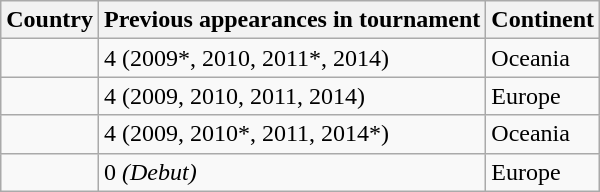<table class="wikitable sortable plainrowheaders">
<tr>
<th scope="col">Country</th>
<th scope="col">Previous appearances in tournament</th>
<th scope="col">Continent</th>
</tr>
<tr>
<td></td>
<td>4 (2009*, 2010, 2011*, 2014)</td>
<td>Oceania</td>
</tr>
<tr>
<td></td>
<td>4 (2009, 2010, 2011, 2014)</td>
<td>Europe</td>
</tr>
<tr>
<td></td>
<td>4 (2009, 2010*, 2011, 2014*)</td>
<td>Oceania</td>
</tr>
<tr>
<td></td>
<td>0 <em>(Debut)</em></td>
<td>Europe</td>
</tr>
</table>
